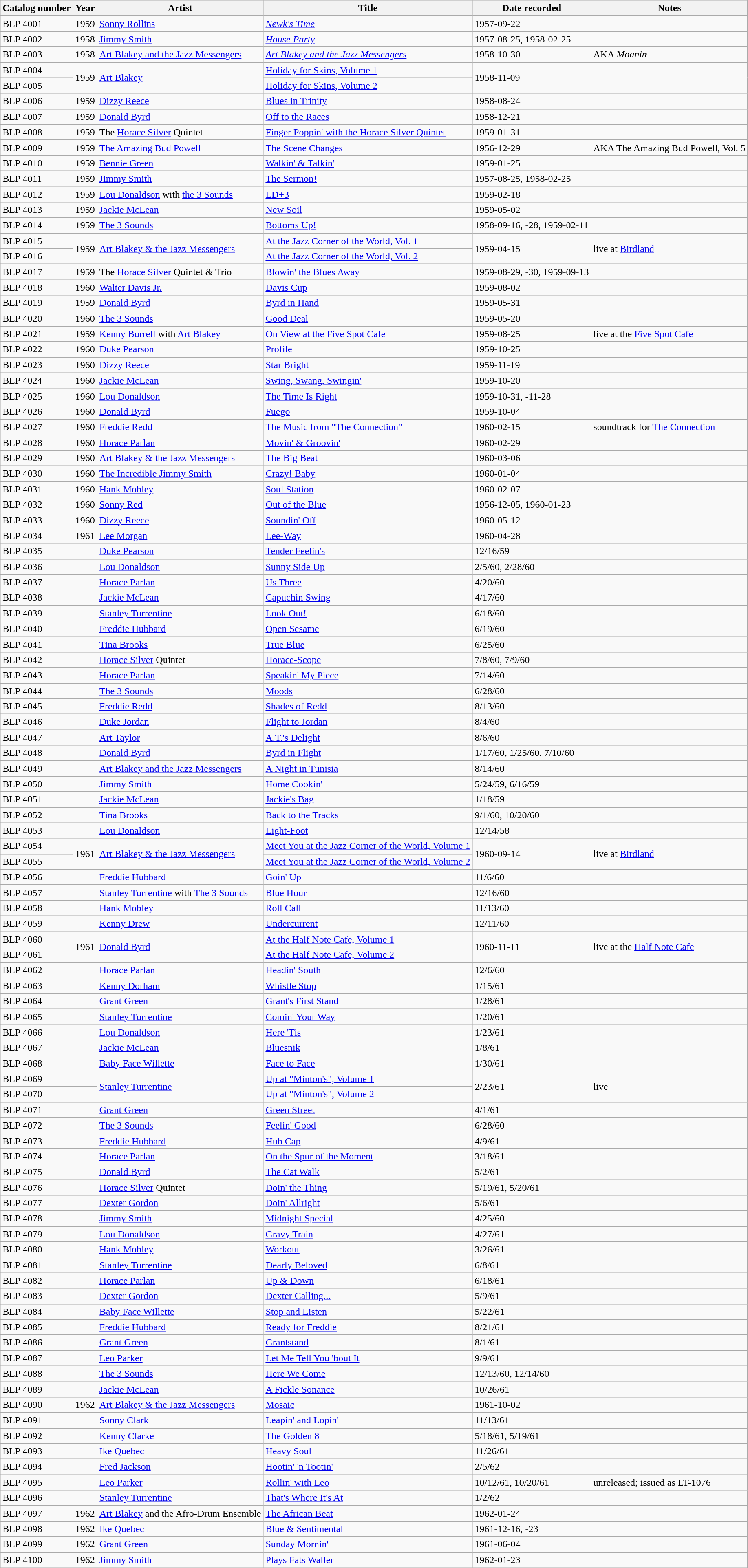<table class="wikitable sortable" align="center" bgcolor="#CCCCCC" |>
<tr>
<th>Catalog number</th>
<th>Year</th>
<th>Artist</th>
<th>Title</th>
<th>Date recorded</th>
<th>Notes</th>
</tr>
<tr>
<td>BLP 4001</td>
<td>1959</td>
<td><a href='#'>Sonny Rollins</a></td>
<td><em><a href='#'>Newk's Time</a></em></td>
<td>1957-09-22</td>
<td></td>
</tr>
<tr>
<td>BLP 4002</td>
<td>1958</td>
<td><a href='#'>Jimmy Smith</a></td>
<td><em><a href='#'>House Party</a></em></td>
<td>1957-08-25, 1958-02-25</td>
<td></td>
</tr>
<tr>
<td>BLP 4003</td>
<td>1958</td>
<td><a href='#'>Art Blakey and the Jazz Messengers</a></td>
<td><em><a href='#'>Art Blakey and the Jazz Messengers</a></em></td>
<td>1958-10-30</td>
<td>AKA <em>Moanin<strong></td>
</tr>
<tr>
<td>BLP 4004</td>
<td rowspan="2">1959</td>
<td rowspan="2"><a href='#'>Art Blakey</a></td>
<td></em><a href='#'>Holiday for Skins, Volume 1</a><em></td>
<td rowspan="2">1958-11-09</td>
<td rowspan="2"></td>
</tr>
<tr>
<td>BLP 4005</td>
<td></em><a href='#'>Holiday for Skins, Volume 2</a><em></td>
</tr>
<tr>
<td>BLP 4006</td>
<td>1959</td>
<td><a href='#'>Dizzy Reece</a></td>
<td></em><a href='#'>Blues in Trinity</a><em></td>
<td>1958-08-24</td>
<td></td>
</tr>
<tr>
<td>BLP 4007</td>
<td>1959</td>
<td><a href='#'>Donald Byrd</a></td>
<td></em><a href='#'>Off to the Races</a><em></td>
<td>1958-12-21</td>
<td></td>
</tr>
<tr>
<td>BLP 4008</td>
<td>1959</td>
<td>The <a href='#'>Horace Silver</a> Quintet</td>
<td></em><a href='#'>Finger Poppin' with the Horace Silver Quintet</a><em></td>
<td>1959-01-31</td>
<td></td>
</tr>
<tr>
<td>BLP 4009</td>
<td>1959</td>
<td><a href='#'>The Amazing Bud Powell</a></td>
<td></em><a href='#'>The Scene Changes</a><em></td>
<td>1956-12-29</td>
<td>AKA </em>The Amazing Bud Powell, Vol. 5<em></td>
</tr>
<tr>
<td>BLP 4010</td>
<td>1959</td>
<td><a href='#'>Bennie Green</a></td>
<td></em><a href='#'>Walkin' & Talkin'</a><em></td>
<td>1959-01-25</td>
<td></td>
</tr>
<tr>
<td>BLP 4011</td>
<td>1959</td>
<td><a href='#'>Jimmy Smith</a></td>
<td></em><a href='#'>The Sermon!</a><em></td>
<td>1957-08-25, 1958-02-25</td>
<td></td>
</tr>
<tr>
<td>BLP 4012</td>
<td>1959</td>
<td><a href='#'>Lou Donaldson</a> with <a href='#'>the 3 Sounds</a></td>
<td></em><a href='#'>LD+3</a><em></td>
<td>1959-02-18</td>
<td></td>
</tr>
<tr>
<td>BLP 4013</td>
<td>1959</td>
<td><a href='#'>Jackie McLean</a></td>
<td></em><a href='#'>New Soil</a><em></td>
<td>1959-05-02</td>
<td></td>
</tr>
<tr>
<td>BLP 4014</td>
<td>1959</td>
<td><a href='#'>The 3 Sounds</a></td>
<td></em><a href='#'>Bottoms Up!</a><em></td>
<td>1958-09-16, -28, 1959-02-11</td>
<td></td>
</tr>
<tr>
<td>BLP 4015</td>
<td rowspan="2">1959</td>
<td rowspan="2"><a href='#'>Art Blakey & the Jazz Messengers</a></td>
<td></em><a href='#'>At the Jazz Corner of the World, Vol. 1</a><em></td>
<td rowspan="2">1959-04-15</td>
<td rowspan="2">live at <a href='#'>Birdland</a></td>
</tr>
<tr>
<td>BLP 4016</td>
<td></em><a href='#'>At the Jazz Corner of the World, Vol. 2</a><em></td>
</tr>
<tr>
<td>BLP 4017</td>
<td>1959</td>
<td>The <a href='#'>Horace Silver</a> Quintet & Trio</td>
<td></em><a href='#'>Blowin' the Blues Away</a><em></td>
<td>1959-08-29, -30, 1959-09-13</td>
<td></td>
</tr>
<tr>
<td>BLP 4018</td>
<td>1960</td>
<td><a href='#'>Walter Davis Jr.</a></td>
<td></em><a href='#'>Davis Cup</a><em></td>
<td>1959-08-02</td>
<td></td>
</tr>
<tr>
<td>BLP 4019</td>
<td>1959</td>
<td><a href='#'>Donald Byrd</a></td>
<td></em><a href='#'>Byrd in Hand</a><em></td>
<td>1959-05-31</td>
<td></td>
</tr>
<tr>
<td>BLP 4020</td>
<td>1960</td>
<td><a href='#'>The 3 Sounds</a></td>
<td></em><a href='#'>Good Deal</a><em></td>
<td>1959-05-20</td>
<td></td>
</tr>
<tr>
<td>BLP 4021</td>
<td>1959</td>
<td><a href='#'>Kenny Burrell</a> with <a href='#'>Art Blakey</a></td>
<td></em><a href='#'>On View at the Five Spot Cafe</a><em></td>
<td>1959-08-25</td>
<td>live at the <a href='#'>Five Spot Café</a></td>
</tr>
<tr>
<td>BLP 4022</td>
<td>1960</td>
<td><a href='#'>Duke Pearson</a></td>
<td></em><a href='#'>Profile</a><em></td>
<td>1959-10-25</td>
<td></td>
</tr>
<tr>
<td>BLP 4023</td>
<td>1960</td>
<td><a href='#'>Dizzy Reece</a></td>
<td></em><a href='#'>Star Bright</a><em></td>
<td>1959-11-19</td>
<td></td>
</tr>
<tr>
<td>BLP 4024</td>
<td>1960</td>
<td><a href='#'>Jackie McLean</a></td>
<td></em><a href='#'>Swing, Swang, Swingin'</a><em></td>
<td>1959-10-20</td>
<td></td>
</tr>
<tr>
<td>BLP 4025</td>
<td>1960</td>
<td><a href='#'>Lou Donaldson</a></td>
<td></em><a href='#'>The Time Is Right</a><em></td>
<td>1959-10-31, -11-28</td>
<td></td>
</tr>
<tr>
<td>BLP 4026</td>
<td>1960</td>
<td><a href='#'>Donald Byrd</a></td>
<td></em><a href='#'>Fuego</a><em></td>
<td>1959-10-04</td>
<td></td>
</tr>
<tr>
<td>BLP 4027</td>
<td>1960</td>
<td><a href='#'>Freddie Redd</a></td>
<td></em><a href='#'>The Music from "The Connection"</a><em></td>
<td>1960-02-15</td>
<td>soundtrack for <a href='#'></em>The Connection<em></a></td>
</tr>
<tr>
<td>BLP 4028</td>
<td>1960</td>
<td><a href='#'>Horace Parlan</a></td>
<td></em><a href='#'>Movin' & Groovin'</a><em></td>
<td>1960-02-29</td>
<td></td>
</tr>
<tr>
<td>BLP 4029</td>
<td>1960</td>
<td><a href='#'>Art Blakey & the Jazz Messengers</a></td>
<td></em><a href='#'>The Big Beat</a><em></td>
<td>1960-03-06</td>
<td></td>
</tr>
<tr>
<td>BLP 4030</td>
<td>1960</td>
<td><a href='#'>The Incredible Jimmy Smith</a></td>
<td></em><a href='#'>Crazy! Baby</a><em></td>
<td>1960-01-04</td>
<td></td>
</tr>
<tr>
<td>BLP 4031</td>
<td>1960</td>
<td><a href='#'>Hank Mobley</a></td>
<td></em><a href='#'>Soul Station</a><em></td>
<td>1960-02-07</td>
<td></td>
</tr>
<tr>
<td>BLP 4032</td>
<td>1960</td>
<td><a href='#'>Sonny Red</a></td>
<td></em><a href='#'>Out of the Blue</a><em></td>
<td>1956-12-05, 1960-01-23</td>
<td></td>
</tr>
<tr>
<td>BLP 4033</td>
<td>1960</td>
<td><a href='#'>Dizzy Reece</a></td>
<td></em><a href='#'>Soundin' Off</a><em></td>
<td>1960-05-12</td>
<td></td>
</tr>
<tr>
<td>BLP 4034</td>
<td>1961</td>
<td><a href='#'>Lee Morgan</a></td>
<td></em><a href='#'>Lee-Way</a><em></td>
<td>1960-04-28</td>
<td></td>
</tr>
<tr>
<td>BLP 4035</td>
<td></td>
<td><a href='#'>Duke Pearson</a></td>
<td></em><a href='#'>Tender Feelin's</a><em></td>
<td>12/16/59</td>
<td></td>
</tr>
<tr>
<td>BLP 4036</td>
<td></td>
<td><a href='#'>Lou Donaldson</a></td>
<td></em><a href='#'>Sunny Side Up</a><em></td>
<td>2/5/60, 2/28/60</td>
<td></td>
</tr>
<tr>
<td>BLP 4037</td>
<td></td>
<td><a href='#'>Horace Parlan</a></td>
<td></em><a href='#'>Us Three</a><em></td>
<td>4/20/60</td>
<td></td>
</tr>
<tr>
<td>BLP 4038</td>
<td></td>
<td><a href='#'>Jackie McLean</a></td>
<td></em><a href='#'>Capuchin Swing</a><em></td>
<td>4/17/60</td>
<td></td>
</tr>
<tr>
<td>BLP 4039</td>
<td></td>
<td><a href='#'>Stanley Turrentine</a></td>
<td></em><a href='#'>Look Out!</a><em></td>
<td>6/18/60</td>
<td></td>
</tr>
<tr>
<td>BLP 4040</td>
<td></td>
<td><a href='#'>Freddie Hubbard</a></td>
<td></em><a href='#'>Open Sesame</a><em></td>
<td>6/19/60</td>
<td></td>
</tr>
<tr>
<td>BLP 4041</td>
<td></td>
<td><a href='#'>Tina Brooks</a></td>
<td></em><a href='#'>True Blue</a><em></td>
<td>6/25/60</td>
<td></td>
</tr>
<tr>
<td>BLP 4042</td>
<td></td>
<td><a href='#'>Horace Silver</a> Quintet</td>
<td></em><a href='#'>Horace-Scope</a><em></td>
<td>7/8/60, 7/9/60</td>
<td></td>
</tr>
<tr>
<td>BLP 4043</td>
<td></td>
<td><a href='#'>Horace Parlan</a></td>
<td></em><a href='#'>Speakin' My Piece</a><em></td>
<td>7/14/60</td>
<td></td>
</tr>
<tr>
<td>BLP 4044</td>
<td></td>
<td><a href='#'>The 3 Sounds</a></td>
<td></em><a href='#'>Moods</a><em></td>
<td>6/28/60</td>
<td></td>
</tr>
<tr>
<td>BLP 4045</td>
<td></td>
<td><a href='#'>Freddie Redd</a></td>
<td></em><a href='#'>Shades of Redd</a><em></td>
<td>8/13/60</td>
<td></td>
</tr>
<tr>
<td>BLP 4046</td>
<td></td>
<td><a href='#'>Duke Jordan</a></td>
<td></em><a href='#'>Flight to Jordan</a><em></td>
<td>8/4/60</td>
<td></td>
</tr>
<tr>
<td>BLP 4047</td>
<td></td>
<td><a href='#'>Art Taylor</a></td>
<td></em><a href='#'>A.T.'s Delight</a><em></td>
<td>8/6/60</td>
<td></td>
</tr>
<tr>
<td>BLP 4048</td>
<td></td>
<td><a href='#'>Donald Byrd</a></td>
<td></em><a href='#'>Byrd in Flight</a><em></td>
<td>1/17/60, 1/25/60, 7/10/60</td>
<td></td>
</tr>
<tr>
<td>BLP 4049</td>
<td></td>
<td><a href='#'>Art Blakey and the Jazz Messengers</a></td>
<td></em><a href='#'>A Night in Tunisia</a><em></td>
<td>8/14/60</td>
<td></td>
</tr>
<tr>
<td>BLP 4050</td>
<td></td>
<td><a href='#'>Jimmy Smith</a></td>
<td></em><a href='#'>Home Cookin'</a><em></td>
<td>5/24/59, 6/16/59</td>
<td></td>
</tr>
<tr>
<td>BLP 4051</td>
<td></td>
<td><a href='#'>Jackie McLean</a></td>
<td></em><a href='#'>Jackie's Bag</a><em></td>
<td>1/18/59</td>
<td></td>
</tr>
<tr>
<td>BLP 4052</td>
<td></td>
<td><a href='#'>Tina Brooks</a></td>
<td></em><a href='#'>Back to the Tracks</a><em></td>
<td>9/1/60, 10/20/60</td>
<td></td>
</tr>
<tr>
<td>BLP 4053</td>
<td></td>
<td><a href='#'>Lou Donaldson</a></td>
<td></em><a href='#'>Light-Foot</a><em></td>
<td>12/14/58</td>
<td></td>
</tr>
<tr>
<td>BLP 4054</td>
<td rowspan="2">1961</td>
<td rowspan="2"><a href='#'>Art Blakey & the Jazz Messengers</a></td>
<td></em><a href='#'>Meet You at the Jazz Corner of the World, Volume 1</a><em></td>
<td rowspan="2">1960-09-14</td>
<td rowspan="2">live at <a href='#'>Birdland</a></td>
</tr>
<tr>
<td>BLP 4055</td>
<td></em><a href='#'>Meet You at the Jazz Corner of the World, Volume 2</a><em></td>
</tr>
<tr>
<td>BLP 4056</td>
<td></td>
<td><a href='#'>Freddie Hubbard</a></td>
<td></em><a href='#'>Goin' Up</a><em></td>
<td>11/6/60</td>
<td></td>
</tr>
<tr>
<td>BLP 4057</td>
<td></td>
<td><a href='#'>Stanley Turrentine</a> with <a href='#'>The 3 Sounds</a></td>
<td></em><a href='#'>Blue Hour</a><em></td>
<td>12/16/60</td>
<td></td>
</tr>
<tr>
<td>BLP 4058</td>
<td></td>
<td><a href='#'>Hank Mobley</a></td>
<td></em><a href='#'>Roll Call</a><em></td>
<td>11/13/60</td>
<td></td>
</tr>
<tr>
<td>BLP 4059</td>
<td></td>
<td><a href='#'>Kenny Drew</a></td>
<td></em><a href='#'>Undercurrent</a><em></td>
<td>12/11/60</td>
<td></td>
</tr>
<tr>
<td>BLP 4060</td>
<td rowspan="2">1961</td>
<td rowspan="2"><a href='#'>Donald Byrd</a></td>
<td></em><a href='#'>At the Half Note Cafe, Volume 1</a><em></td>
<td rowspan="2">1960-11-11</td>
<td rowspan="2">live at the <a href='#'>Half Note Cafe</a></td>
</tr>
<tr>
<td>BLP 4061</td>
<td></em><a href='#'>At the Half Note Cafe, Volume 2</a><em></td>
</tr>
<tr>
<td>BLP 4062</td>
<td></td>
<td><a href='#'>Horace Parlan</a></td>
<td></em><a href='#'>Headin' South</a><em></td>
<td>12/6/60</td>
<td></td>
</tr>
<tr>
<td>BLP 4063</td>
<td></td>
<td><a href='#'>Kenny Dorham</a></td>
<td></em><a href='#'>Whistle Stop</a><em></td>
<td>1/15/61</td>
<td></td>
</tr>
<tr>
<td>BLP 4064</td>
<td></td>
<td><a href='#'>Grant Green</a></td>
<td></em><a href='#'>Grant's First Stand</a><em></td>
<td>1/28/61</td>
<td></td>
</tr>
<tr>
<td>BLP 4065</td>
<td></td>
<td><a href='#'>Stanley Turrentine</a></td>
<td></em><a href='#'>Comin' Your Way</a><em></td>
<td>1/20/61</td>
<td></td>
</tr>
<tr>
<td>BLP 4066</td>
<td></td>
<td><a href='#'>Lou Donaldson</a></td>
<td></em><a href='#'>Here 'Tis</a><em></td>
<td>1/23/61</td>
<td></td>
</tr>
<tr>
<td>BLP 4067</td>
<td></td>
<td><a href='#'>Jackie McLean</a></td>
<td></em><a href='#'>Bluesnik</a><em></td>
<td>1/8/61</td>
<td></td>
</tr>
<tr>
<td>BLP 4068</td>
<td></td>
<td><a href='#'>Baby Face Willette</a></td>
<td></em><a href='#'>Face to Face</a><em></td>
<td>1/30/61</td>
<td></td>
</tr>
<tr>
<td>BLP 4069</td>
<td></td>
<td rowspan="2"><a href='#'>Stanley Turrentine</a></td>
<td></em><a href='#'>Up at "Minton's", Volume 1</a><em></td>
<td rowspan="2">2/23/61</td>
<td rowspan="2">live</td>
</tr>
<tr>
<td>BLP 4070</td>
<td></td>
<td></em><a href='#'>Up at "Minton's", Volume 2</a><em></td>
</tr>
<tr>
<td>BLP 4071</td>
<td></td>
<td><a href='#'>Grant Green</a></td>
<td></em><a href='#'>Green Street</a><em></td>
<td>4/1/61</td>
<td></td>
</tr>
<tr>
<td>BLP 4072</td>
<td></td>
<td><a href='#'>The 3 Sounds</a></td>
<td></em><a href='#'>Feelin' Good</a><em></td>
<td>6/28/60</td>
<td></td>
</tr>
<tr>
<td>BLP 4073</td>
<td></td>
<td><a href='#'>Freddie Hubbard</a></td>
<td></em><a href='#'>Hub Cap</a><em></td>
<td>4/9/61</td>
<td></td>
</tr>
<tr>
<td>BLP 4074</td>
<td></td>
<td><a href='#'>Horace Parlan</a></td>
<td></em><a href='#'>On the Spur of the Moment</a><em></td>
<td>3/18/61</td>
<td></td>
</tr>
<tr>
<td>BLP 4075</td>
<td></td>
<td><a href='#'>Donald Byrd</a></td>
<td></em><a href='#'>The Cat Walk</a><em></td>
<td>5/2/61</td>
<td></td>
</tr>
<tr>
<td>BLP 4076</td>
<td></td>
<td><a href='#'>Horace Silver</a> Quintet</td>
<td></em><a href='#'>Doin' the Thing</a><em></td>
<td>5/19/61, 5/20/61</td>
<td></td>
</tr>
<tr>
<td>BLP 4077</td>
<td></td>
<td><a href='#'>Dexter Gordon</a></td>
<td></em><a href='#'>Doin' Allright</a><em></td>
<td>5/6/61</td>
<td></td>
</tr>
<tr>
<td>BLP 4078</td>
<td></td>
<td><a href='#'>Jimmy Smith</a></td>
<td></em><a href='#'>Midnight Special</a><em></td>
<td>4/25/60</td>
<td></td>
</tr>
<tr>
<td>BLP 4079</td>
<td></td>
<td><a href='#'>Lou Donaldson</a></td>
<td></em><a href='#'>Gravy Train</a><em></td>
<td>4/27/61</td>
<td></td>
</tr>
<tr>
<td>BLP 4080</td>
<td></td>
<td><a href='#'>Hank Mobley</a></td>
<td></em><a href='#'>Workout</a><em></td>
<td>3/26/61</td>
<td></td>
</tr>
<tr>
<td>BLP 4081</td>
<td></td>
<td><a href='#'>Stanley Turrentine</a></td>
<td></em><a href='#'>Dearly Beloved</a><em></td>
<td>6/8/61</td>
<td></td>
</tr>
<tr>
<td>BLP 4082</td>
<td></td>
<td><a href='#'>Horace Parlan</a></td>
<td></em><a href='#'>Up & Down</a><em></td>
<td>6/18/61</td>
<td></td>
</tr>
<tr>
<td>BLP 4083</td>
<td></td>
<td><a href='#'>Dexter Gordon</a></td>
<td></em><a href='#'>Dexter Calling...</a><em></td>
<td>5/9/61</td>
<td></td>
</tr>
<tr>
<td>BLP 4084</td>
<td></td>
<td><a href='#'>Baby Face Willette</a></td>
<td></em><a href='#'>Stop and Listen</a><em></td>
<td>5/22/61</td>
<td></td>
</tr>
<tr>
<td>BLP 4085</td>
<td></td>
<td><a href='#'>Freddie Hubbard</a></td>
<td></em><a href='#'>Ready for Freddie</a><em></td>
<td>8/21/61</td>
<td></td>
</tr>
<tr>
<td>BLP 4086</td>
<td></td>
<td><a href='#'>Grant Green</a></td>
<td></em><a href='#'>Grantstand</a><em></td>
<td>8/1/61</td>
<td></td>
</tr>
<tr>
<td>BLP 4087</td>
<td></td>
<td><a href='#'>Leo Parker</a></td>
<td></em><a href='#'>Let Me Tell You 'bout It</a><em></td>
<td>9/9/61</td>
<td></td>
</tr>
<tr>
<td>BLP 4088</td>
<td></td>
<td><a href='#'>The 3 Sounds</a></td>
<td></em><a href='#'>Here We Come</a><em></td>
<td>12/13/60, 12/14/60</td>
<td></td>
</tr>
<tr>
<td>BLP 4089</td>
<td></td>
<td><a href='#'>Jackie McLean</a></td>
<td></em><a href='#'>A Fickle Sonance</a><em></td>
<td>10/26/61</td>
<td></td>
</tr>
<tr>
<td>BLP 4090</td>
<td>1962</td>
<td><a href='#'>Art Blakey & the Jazz Messengers</a></td>
<td></em><a href='#'>Mosaic</a><em></td>
<td>1961-10-02</td>
<td></td>
</tr>
<tr>
<td>BLP 4091</td>
<td></td>
<td><a href='#'>Sonny Clark</a></td>
<td></em><a href='#'>Leapin' and Lopin'</a><em></td>
<td>11/13/61</td>
<td></td>
</tr>
<tr>
<td>BLP 4092</td>
<td></td>
<td><a href='#'>Kenny Clarke</a></td>
<td></em><a href='#'>The Golden 8</a><em></td>
<td>5/18/61, 5/19/61</td>
<td></td>
</tr>
<tr>
<td>BLP 4093</td>
<td></td>
<td><a href='#'>Ike Quebec</a></td>
<td></em><a href='#'>Heavy Soul</a><em></td>
<td>11/26/61</td>
<td></td>
</tr>
<tr>
<td>BLP 4094</td>
<td></td>
<td><a href='#'>Fred Jackson</a></td>
<td></em><a href='#'>Hootin' 'n Tootin'</a><em></td>
<td>2/5/62</td>
<td></td>
</tr>
<tr>
<td>BLP 4095</td>
<td></td>
<td><a href='#'>Leo Parker</a></td>
<td></em><a href='#'>Rollin' with Leo</a><em></td>
<td>10/12/61, 10/20/61</td>
<td>unreleased; issued as LT-1076</td>
</tr>
<tr>
<td>BLP 4096</td>
<td></td>
<td><a href='#'>Stanley Turrentine</a></td>
<td></em><a href='#'>That's Where It's At</a><em></td>
<td>1/2/62</td>
<td></td>
</tr>
<tr>
<td>BLP 4097</td>
<td>1962</td>
<td><a href='#'>Art Blakey</a> and the Afro-Drum Ensemble</td>
<td></em><a href='#'>The African Beat</a><em></td>
<td>1962-01-24</td>
<td></td>
</tr>
<tr>
<td>BLP 4098</td>
<td>1962</td>
<td><a href='#'>Ike Quebec</a></td>
<td></em><a href='#'>Blue & Sentimental</a><em></td>
<td>1961-12-16, -23</td>
<td></td>
</tr>
<tr>
<td>BLP 4099</td>
<td>1962</td>
<td><a href='#'>Grant Green</a></td>
<td></em><a href='#'>Sunday Mornin'</a><em></td>
<td>1961-06-04</td>
<td></td>
</tr>
<tr>
<td>BLP 4100</td>
<td>1962</td>
<td><a href='#'>Jimmy Smith</a></td>
<td></em><a href='#'>Plays Fats Waller</a><em></td>
<td>1962-01-23</td>
<td></td>
</tr>
</table>
